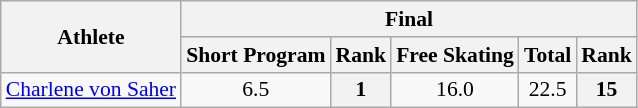<table class="wikitable" style="font-size:90%">
<tr>
<th rowspan="2">Athlete</th>
<th colspan="9">Final</th>
</tr>
<tr>
<th>Short Program</th>
<th>Rank</th>
<th>Free Skating</th>
<th>Total</th>
<th>Rank</th>
</tr>
<tr>
<td><a href='#'>Charlene von Saher</a></td>
<td align="center">6.5</td>
<th align="center">1</th>
<td align="center">16.0</td>
<td align="center">22.5</td>
<th align="center">15</th>
</tr>
</table>
